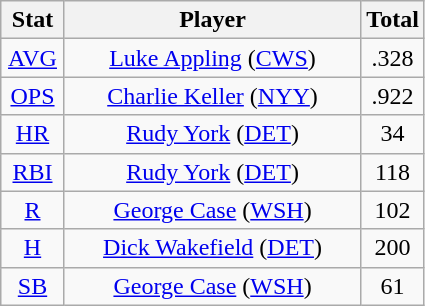<table class="wikitable" style="text-align:center;">
<tr>
<th style="width:15%;">Stat</th>
<th>Player</th>
<th style="width:15%;">Total</th>
</tr>
<tr>
<td><a href='#'>AVG</a></td>
<td><a href='#'>Luke Appling</a> (<a href='#'>CWS</a>)</td>
<td>.328</td>
</tr>
<tr>
<td><a href='#'>OPS</a></td>
<td><a href='#'>Charlie Keller</a> (<a href='#'>NYY</a>)</td>
<td>.922</td>
</tr>
<tr>
<td><a href='#'>HR</a></td>
<td><a href='#'>Rudy York</a> (<a href='#'>DET</a>)</td>
<td>34</td>
</tr>
<tr>
<td><a href='#'>RBI</a></td>
<td><a href='#'>Rudy York</a> (<a href='#'>DET</a>)</td>
<td>118</td>
</tr>
<tr>
<td><a href='#'>R</a></td>
<td><a href='#'>George Case</a> (<a href='#'>WSH</a>)</td>
<td>102</td>
</tr>
<tr>
<td><a href='#'>H</a></td>
<td><a href='#'>Dick Wakefield</a> (<a href='#'>DET</a>)</td>
<td>200</td>
</tr>
<tr>
<td><a href='#'>SB</a></td>
<td><a href='#'>George Case</a> (<a href='#'>WSH</a>)</td>
<td>61</td>
</tr>
</table>
